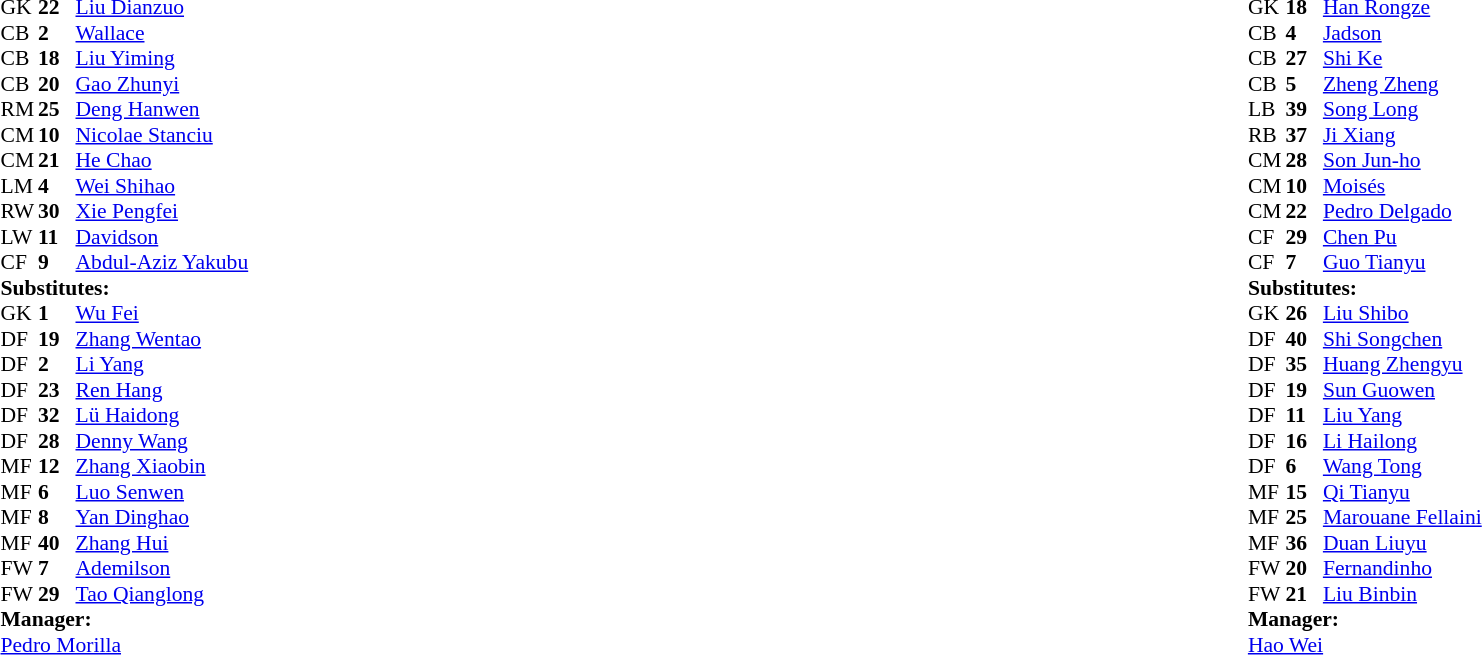<table width="100%">
<tr>
<td valign="top" width="40%"><br><table style="font-size:90%" cellspacing="0" cellpadding="0">
<tr>
<th width=25></th>
<th width=25></th>
</tr>
<tr>
<td>GK</td>
<td><strong>22</strong></td>
<td> <a href='#'>Liu Dianzuo</a></td>
</tr>
<tr>
<td>CB</td>
<td><strong>2</strong></td>
<td> <a href='#'>Wallace</a></td>
<td></td>
</tr>
<tr>
<td>CB</td>
<td><strong>18</strong></td>
<td> <a href='#'>Liu Yiming</a></td>
</tr>
<tr>
<td>CB</td>
<td><strong>20</strong></td>
<td> <a href='#'>Gao Zhunyi</a></td>
<td></td>
</tr>
<tr>
<td>RM</td>
<td><strong>25</strong></td>
<td> <a href='#'>Deng Hanwen</a></td>
</tr>
<tr>
<td>CM</td>
<td><strong>10</strong></td>
<td> <a href='#'>Nicolae Stanciu</a></td>
</tr>
<tr>
<td>CM</td>
<td><strong>21</strong></td>
<td> <a href='#'>He Chao</a></td>
<td></td>
<td></td>
</tr>
<tr>
<td>LM</td>
<td><strong>4</strong></td>
<td> <a href='#'>Wei Shihao</a></td>
<td></td>
<td></td>
</tr>
<tr>
<td>RW</td>
<td><strong>30</strong></td>
<td> <a href='#'>Xie Pengfei</a></td>
<td></td>
<td></td>
</tr>
<tr>
<td>LW</td>
<td><strong>11</strong></td>
<td> <a href='#'>Davidson</a></td>
</tr>
<tr>
<td>CF</td>
<td><strong>9</strong></td>
<td> <a href='#'>Abdul-Aziz Yakubu</a></td>
<td></td>
<td></td>
</tr>
<tr>
<td colspan=3><strong>Substitutes:</strong></td>
</tr>
<tr>
<td>GK</td>
<td><strong>1</strong></td>
<td> <a href='#'>Wu Fei</a></td>
</tr>
<tr>
<td>DF</td>
<td><strong>19</strong></td>
<td> <a href='#'>Zhang Wentao</a></td>
</tr>
<tr>
<td>DF</td>
<td><strong>2</strong></td>
<td> <a href='#'>Li Yang</a></td>
</tr>
<tr>
<td>DF</td>
<td><strong>23</strong></td>
<td> <a href='#'>Ren Hang</a></td>
</tr>
<tr>
<td>DF</td>
<td><strong>32</strong></td>
<td> <a href='#'>Lü Haidong</a></td>
</tr>
<tr>
<td>DF</td>
<td><strong>28</strong></td>
<td> <a href='#'>Denny Wang</a></td>
<td></td>
<td></td>
</tr>
<tr>
<td>MF</td>
<td><strong>12</strong></td>
<td> <a href='#'>Zhang Xiaobin</a></td>
<td></td>
<td></td>
</tr>
<tr>
<td>MF</td>
<td><strong>6</strong></td>
<td> <a href='#'>Luo Senwen</a></td>
</tr>
<tr>
<td>MF</td>
<td><strong>8</strong></td>
<td> <a href='#'>Yan Dinghao</a></td>
<td></td>
<td></td>
</tr>
<tr>
<td>MF</td>
<td><strong>40</strong></td>
<td> <a href='#'>Zhang Hui</a></td>
</tr>
<tr>
<td>FW</td>
<td><strong>7</strong></td>
<td> <a href='#'>Ademilson</a></td>
<td></td>
<td></td>
</tr>
<tr>
<td>FW</td>
<td><strong>29</strong></td>
<td> <a href='#'>Tao Qianglong</a></td>
</tr>
<tr>
<td colspan=3><strong>Manager:</strong></td>
</tr>
<tr>
<td colspan=3> <a href='#'>Pedro Morilla</a></td>
</tr>
</table>
</td>
<td valign="top" width="50%"><br><table style="font-size:90%; margin:auto" cellspacing="0" cellpadding="0">
<tr>
<th width=25></th>
<th width=25></th>
</tr>
<tr>
<td>GK</td>
<td><strong>18</strong></td>
<td> <a href='#'>Han Rongze</a></td>
</tr>
<tr>
<td>CB</td>
<td><strong>4</strong></td>
<td> <a href='#'>Jadson</a></td>
</tr>
<tr>
<td>CB</td>
<td><strong>27</strong></td>
<td> <a href='#'>Shi Ke</a></td>
</tr>
<tr>
<td>CB</td>
<td><strong>5</strong></td>
<td> <a href='#'>Zheng Zheng</a></td>
<td></td>
<td></td>
</tr>
<tr>
<td>LB</td>
<td><strong>39</strong></td>
<td> <a href='#'>Song Long</a></td>
</tr>
<tr>
<td>RB</td>
<td><strong>37</strong></td>
<td> <a href='#'>Ji Xiang</a></td>
<td></td>
<td></td>
</tr>
<tr>
<td>CM</td>
<td><strong>28</strong></td>
<td> <a href='#'>Son Jun-ho</a></td>
<td></td>
</tr>
<tr>
<td>CM</td>
<td><strong>10</strong></td>
<td> <a href='#'>Moisés</a></td>
</tr>
<tr>
<td>CM</td>
<td><strong>22</strong></td>
<td> <a href='#'>Pedro Delgado</a></td>
<td></td>
<td></td>
</tr>
<tr>
<td>CF</td>
<td><strong>29</strong></td>
<td> <a href='#'>Chen Pu</a></td>
<td></td>
<td></td>
</tr>
<tr>
<td>CF</td>
<td><strong>7</strong></td>
<td> <a href='#'>Guo Tianyu</a></td>
<td></td>
<td></td>
</tr>
<tr>
<td colspan=3><strong>Substitutes:</strong></td>
</tr>
<tr>
<td>GK</td>
<td><strong>26</strong></td>
<td> <a href='#'>Liu Shibo</a></td>
</tr>
<tr>
<td>DF</td>
<td><strong>40</strong></td>
<td> <a href='#'>Shi Songchen</a></td>
</tr>
<tr>
<td>DF</td>
<td><strong>35</strong></td>
<td> <a href='#'>Huang Zhengyu</a></td>
</tr>
<tr>
<td>DF</td>
<td><strong>19</strong></td>
<td> <a href='#'>Sun Guowen</a></td>
<td></td>
<td></td>
</tr>
<tr>
<td>DF</td>
<td><strong>11</strong></td>
<td> <a href='#'>Liu Yang</a></td>
<td></td>
<td></td>
</tr>
<tr>
<td>DF</td>
<td><strong>16</strong></td>
<td> <a href='#'>Li Hailong</a></td>
</tr>
<tr>
<td>DF</td>
<td><strong>6</strong></td>
<td> <a href='#'>Wang Tong</a></td>
<td></td>
<td></td>
</tr>
<tr>
<td>MF</td>
<td><strong>15</strong></td>
<td> <a href='#'>Qi Tianyu</a></td>
</tr>
<tr>
<td>MF</td>
<td><strong>25</strong></td>
<td> <a href='#'>Marouane Fellaini</a></td>
<td></td>
<td></td>
</tr>
<tr>
<td>MF</td>
<td><strong>36</strong></td>
<td> <a href='#'>Duan Liuyu</a></td>
</tr>
<tr>
<td>FW</td>
<td><strong>20</strong></td>
<td> <a href='#'>Fernandinho</a></td>
</tr>
<tr>
<td>FW</td>
<td><strong>21</strong></td>
<td> <a href='#'>Liu Binbin</a></td>
<td></td>
<td></td>
</tr>
<tr>
<td colspan=3><strong>Manager:</strong></td>
</tr>
<tr>
<td colspan=3> <a href='#'>Hao Wei</a></td>
</tr>
</table>
</td>
</tr>
</table>
